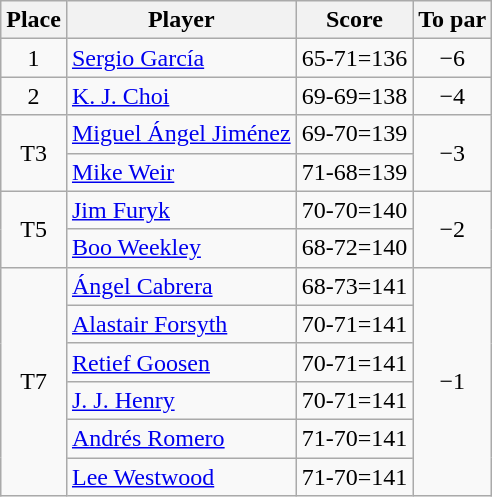<table class="wikitable">
<tr>
<th>Place</th>
<th>Player</th>
<th>Score</th>
<th>To par</th>
</tr>
<tr>
<td align="center">1</td>
<td> <a href='#'>Sergio García</a></td>
<td>65-71=136</td>
<td align="center">−6</td>
</tr>
<tr>
<td align="center">2</td>
<td> <a href='#'>K. J. Choi</a></td>
<td>69-69=138</td>
<td align="center">−4</td>
</tr>
<tr>
<td rowspan="2" align="center">T3</td>
<td> <a href='#'>Miguel Ángel Jiménez</a></td>
<td>69-70=139</td>
<td rowspan="2" align="center">−3</td>
</tr>
<tr>
<td> <a href='#'>Mike Weir</a></td>
<td>71-68=139</td>
</tr>
<tr>
<td rowspan="2" align="center">T5</td>
<td> <a href='#'>Jim Furyk</a></td>
<td>70-70=140</td>
<td rowspan="2" align="center">−2</td>
</tr>
<tr>
<td> <a href='#'>Boo Weekley</a></td>
<td>68-72=140</td>
</tr>
<tr>
<td rowspan="6" align="center">T7</td>
<td> <a href='#'>Ángel Cabrera</a></td>
<td>68-73=141</td>
<td rowspan="6" align="center">−1</td>
</tr>
<tr>
<td> <a href='#'>Alastair Forsyth</a></td>
<td>70-71=141</td>
</tr>
<tr>
<td> <a href='#'>Retief Goosen</a></td>
<td>70-71=141</td>
</tr>
<tr>
<td> <a href='#'>J. J. Henry</a></td>
<td>70-71=141</td>
</tr>
<tr>
<td> <a href='#'>Andrés Romero</a></td>
<td>71-70=141</td>
</tr>
<tr>
<td> <a href='#'>Lee Westwood</a></td>
<td>71-70=141</td>
</tr>
</table>
